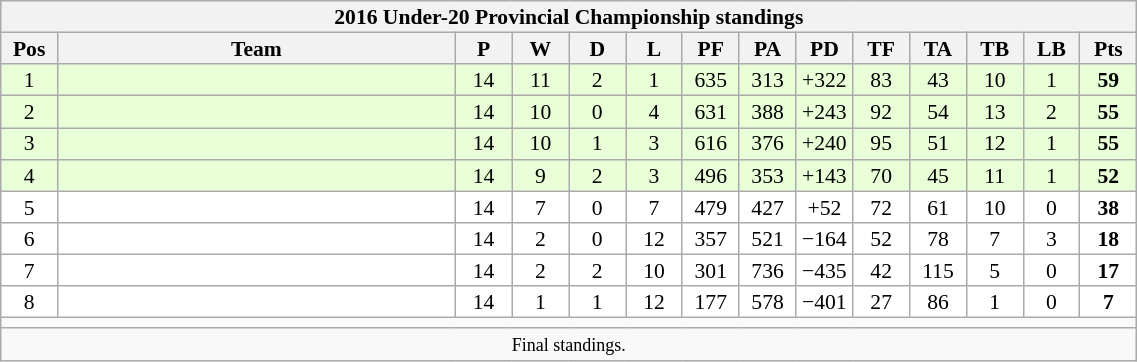<table class="wikitable" style="text-align:center; line-height:100%; font-size:90%; width:60%;">
<tr>
<th colspan="100%" cellpadding="0" cellspacing="0"><strong>2016 Under-20 Provincial Championship standings</strong></th>
</tr>
<tr>
<th style="width:5%;">Pos</th>
<th style="width:35%;">Team</th>
<th style="width:5%;">P</th>
<th style="width:5%;">W</th>
<th style="width:5%;">D</th>
<th style="width:5%;">L</th>
<th style="width:5%;">PF</th>
<th style="width:5%;">PA</th>
<th style="width:5%;">PD</th>
<th style="width:5%;">TF</th>
<th style="width:5%;">TA</th>
<th style="width:5%;">TB</th>
<th style="width:5%;">LB</th>
<th style="width:5%;">Pts<br></th>
</tr>
<tr style="background:#E8FFD8;">
<td>1</td>
<td align=left></td>
<td>14</td>
<td>11</td>
<td>2</td>
<td>1</td>
<td>635</td>
<td>313</td>
<td>+322</td>
<td>83</td>
<td>43</td>
<td>10</td>
<td>1</td>
<td><strong>59</strong></td>
</tr>
<tr style="background:#E8FFD8;">
<td>2</td>
<td align=left></td>
<td>14</td>
<td>10</td>
<td>0</td>
<td>4</td>
<td>631</td>
<td>388</td>
<td>+243</td>
<td>92</td>
<td>54</td>
<td>13</td>
<td>2</td>
<td><strong>55</strong></td>
</tr>
<tr style="background:#E8FFD8;">
<td>3</td>
<td align=left></td>
<td>14</td>
<td>10</td>
<td>1</td>
<td>3</td>
<td>616</td>
<td>376</td>
<td>+240</td>
<td>95</td>
<td>51</td>
<td>12</td>
<td>1</td>
<td><strong>55</strong></td>
</tr>
<tr style="background:#E8FFD8;">
<td>4</td>
<td align=left></td>
<td>14</td>
<td>9</td>
<td>2</td>
<td>3</td>
<td>496</td>
<td>353</td>
<td>+143</td>
<td>70</td>
<td>45</td>
<td>11</td>
<td>1</td>
<td><strong>52</strong></td>
</tr>
<tr style="background:#FFFFFF;">
<td>5</td>
<td align=left></td>
<td>14</td>
<td>7</td>
<td>0</td>
<td>7</td>
<td>479</td>
<td>427</td>
<td>+52</td>
<td>72</td>
<td>61</td>
<td>10</td>
<td>0</td>
<td><strong>38</strong></td>
</tr>
<tr style="background:#FFFFFF;">
<td>6</td>
<td align=left></td>
<td>14</td>
<td>2</td>
<td>0</td>
<td>12</td>
<td>357</td>
<td>521</td>
<td>−164</td>
<td>52</td>
<td>78</td>
<td>7</td>
<td>3</td>
<td><strong>18</strong></td>
</tr>
<tr style="background:#FFFFFF;">
<td>7</td>
<td align=left></td>
<td>14</td>
<td>2</td>
<td>2</td>
<td>10</td>
<td>301</td>
<td>736</td>
<td>−435</td>
<td>42</td>
<td>115</td>
<td>5</td>
<td>0</td>
<td><strong>17</strong></td>
</tr>
<tr style="background:#FFFFFF;">
<td>8</td>
<td align=left></td>
<td>14</td>
<td>1</td>
<td>1</td>
<td>12</td>
<td>177</td>
<td>578</td>
<td>−401</td>
<td>27</td>
<td>86</td>
<td>1</td>
<td>0</td>
<td><strong>7</strong></td>
</tr>
<tr>
<td colspan="100%" cellpadding="0" cellspacing="0"></td>
</tr>
<tr>
<td colspan="100%" cellpadding="0" cellspacing="0"><small>Final standings.</small></td>
</tr>
</table>
